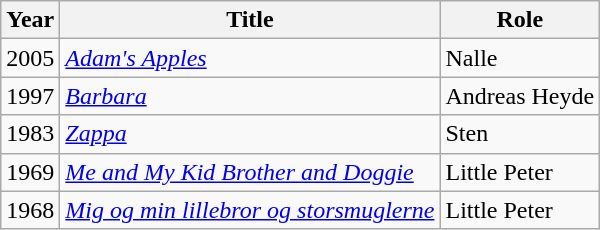<table class="wikitable sortable">
<tr>
<th>Year</th>
<th>Title</th>
<th>Role</th>
</tr>
<tr>
<td>2005</td>
<td><em><a href='#'>Adam's Apples</a></em></td>
<td>Nalle</td>
</tr>
<tr>
<td>1997</td>
<td><em><a href='#'>Barbara</a></em></td>
<td>Andreas Heyde</td>
</tr>
<tr>
<td>1983</td>
<td><em><a href='#'>Zappa</a></em></td>
<td>Sten</td>
</tr>
<tr>
<td>1969</td>
<td><em><a href='#'>Me and My Kid Brother and Doggie</a></em></td>
<td>Little Peter</td>
</tr>
<tr>
<td>1968</td>
<td><em><a href='#'>Mig og min lillebror og storsmuglerne</a></em></td>
<td>Little Peter</td>
</tr>
</table>
